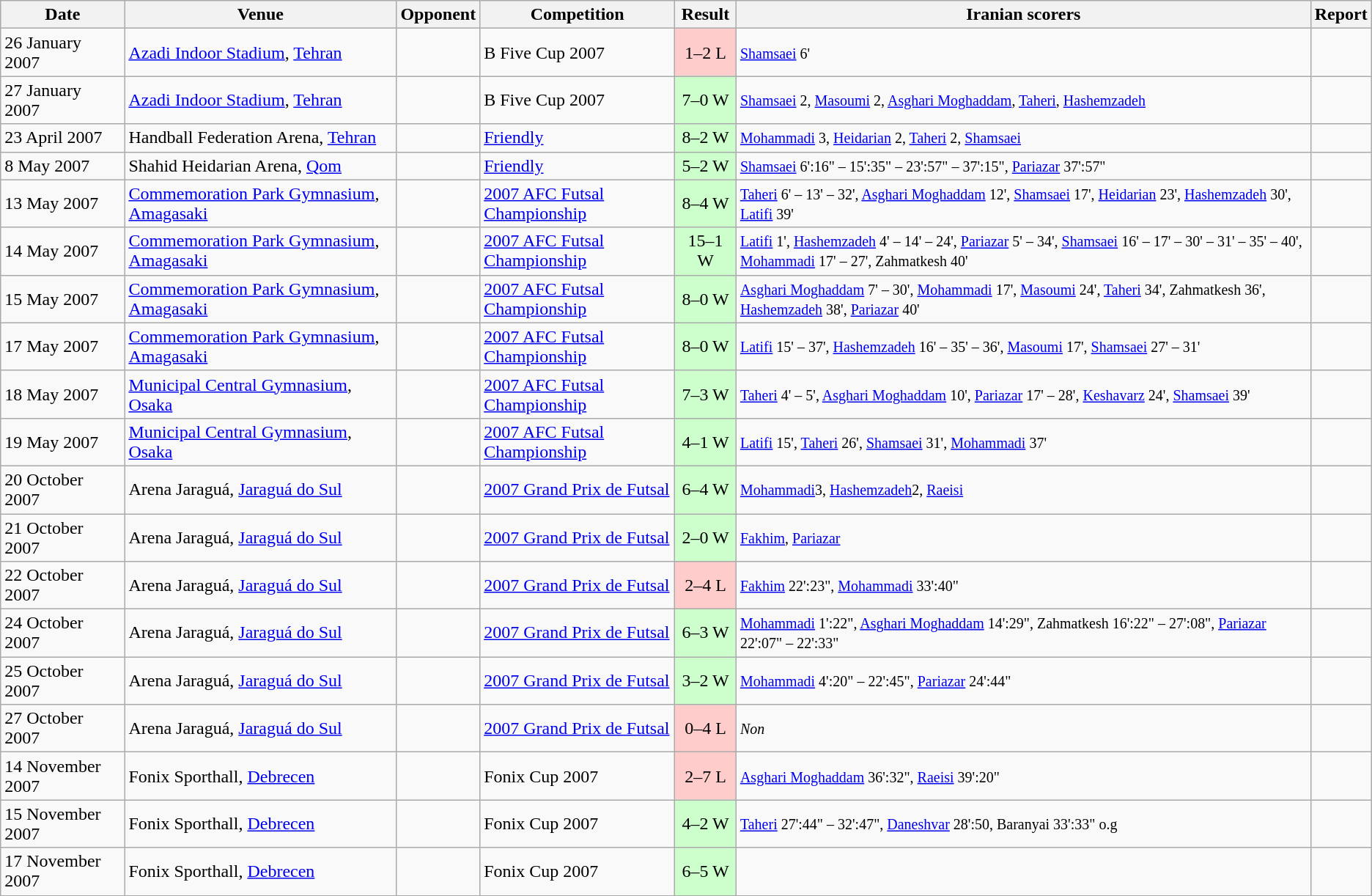<table class="wikitable">
<tr>
<th>Date</th>
<th>Venue</th>
<th>Opponent</th>
<th>Competition</th>
<th>Result</th>
<th>Iranian scorers</th>
<th>Report</th>
</tr>
<tr>
<td>26 January 2007</td>
<td> <a href='#'>Azadi Indoor Stadium</a>, <a href='#'>Tehran</a></td>
<td></td>
<td>B Five Cup 2007</td>
<td bgcolor=#FFCCCC align=center>1–2 L</td>
<td><small> <a href='#'>Shamsaei</a> 6' </small></td>
<td align=center></td>
</tr>
<tr>
<td>27 January 2007</td>
<td> <a href='#'>Azadi Indoor Stadium</a>, <a href='#'>Tehran</a></td>
<td></td>
<td>B Five Cup 2007</td>
<td bgcolor=#ccffcc align=center>7–0 W</td>
<td><small> <a href='#'>Shamsaei</a> 2, <a href='#'>Masoumi</a> 2, <a href='#'>Asghari Moghaddam</a>, <a href='#'>Taheri</a>, <a href='#'>Hashemzadeh</a> </small></td>
<td align=center></td>
</tr>
<tr>
<td>23 April 2007</td>
<td> Handball Federation Arena, <a href='#'>Tehran</a></td>
<td></td>
<td><a href='#'>Friendly</a></td>
<td bgcolor=#ccffcc align=center>8–2 W</td>
<td><small> <a href='#'>Mohammadi</a> 3, <a href='#'>Heidarian</a> 2, <a href='#'>Taheri</a> 2, <a href='#'>Shamsaei</a> </small></td>
<td align=center></td>
</tr>
<tr>
<td>8 May 2007</td>
<td> Shahid Heidarian Arena, <a href='#'>Qom</a></td>
<td></td>
<td><a href='#'>Friendly</a></td>
<td bgcolor=#ccffcc align=center>5–2 W</td>
<td><small> <a href='#'>Shamsaei</a> 6':16" – 15':35" – 23':57" – 37':15", <a href='#'>Pariazar</a> 37':57" </small></td>
<td align=center></td>
</tr>
<tr>
<td>13 May 2007</td>
<td> <a href='#'>Commemoration Park Gymnasium</a>, <a href='#'>Amagasaki</a></td>
<td></td>
<td><a href='#'>2007 AFC Futsal Championship</a></td>
<td bgcolor=#ccffcc align=center>8–4 W</td>
<td><small> <a href='#'>Taheri</a> 6' – 13' – 32', <a href='#'>Asghari Moghaddam</a> 12', <a href='#'>Shamsaei</a> 17', <a href='#'>Heidarian</a> 23', <a href='#'>Hashemzadeh</a> 30', <a href='#'>Latifi</a> 39'</small></td>
<td align=center></td>
</tr>
<tr>
<td>14 May 2007</td>
<td> <a href='#'>Commemoration Park Gymnasium</a>, <a href='#'>Amagasaki</a></td>
<td></td>
<td><a href='#'>2007 AFC Futsal Championship</a></td>
<td bgcolor=#ccffcc align=center>15–1 W</td>
<td><small> <a href='#'>Latifi</a> 1', <a href='#'>Hashemzadeh</a> 4' – 14' – 24', <a href='#'>Pariazar</a> 5' – 34', <a href='#'>Shamsaei</a> 16' – 17' – 30' – 31' – 35' – 40', <a href='#'>Mohammadi</a> 17' – 27', Zahmatkesh 40'</small></td>
<td align=center></td>
</tr>
<tr>
<td>15 May 2007</td>
<td> <a href='#'>Commemoration Park Gymnasium</a>, <a href='#'>Amagasaki</a></td>
<td></td>
<td><a href='#'>2007 AFC Futsal Championship</a></td>
<td bgcolor=#ccffcc align=center>8–0 W</td>
<td><small> <a href='#'>Asghari Moghaddam</a> 7' – 30', <a href='#'>Mohammadi</a> 17', <a href='#'>Masoumi</a> 24', <a href='#'>Taheri</a> 34', Zahmatkesh 36', <a href='#'>Hashemzadeh</a> 38', <a href='#'>Pariazar</a> 40'</small></td>
<td align=center></td>
</tr>
<tr>
<td>17 May 2007</td>
<td> <a href='#'>Commemoration Park Gymnasium</a>, <a href='#'>Amagasaki</a></td>
<td></td>
<td><a href='#'>2007 AFC Futsal Championship</a></td>
<td bgcolor=#ccffcc align=center>8–0 W</td>
<td><small> <a href='#'>Latifi</a> 15' – 37', <a href='#'>Hashemzadeh</a> 16' – 35' – 36', <a href='#'>Masoumi</a> 17', <a href='#'>Shamsaei</a> 27' – 31'</small></td>
<td align=center></td>
</tr>
<tr>
<td>18 May 2007</td>
<td> <a href='#'>Municipal Central Gymnasium</a>, <a href='#'>Osaka</a></td>
<td></td>
<td><a href='#'>2007 AFC Futsal Championship</a></td>
<td bgcolor=#ccffcc align=center>7–3 W</td>
<td><small> <a href='#'>Taheri</a> 4' – 5', <a href='#'>Asghari Moghaddam</a> 10', <a href='#'>Pariazar</a> 17' – 28', <a href='#'>Keshavarz</a> 24', <a href='#'>Shamsaei</a> 39'</small></td>
<td align=center></td>
</tr>
<tr>
<td>19 May 2007</td>
<td> <a href='#'>Municipal Central Gymnasium</a>, <a href='#'>Osaka</a></td>
<td></td>
<td><a href='#'>2007 AFC Futsal Championship</a></td>
<td bgcolor=#ccffcc align=center>4–1 W</td>
<td><small> <a href='#'>Latifi</a> 15', <a href='#'>Taheri</a> 26', <a href='#'>Shamsaei</a> 31', <a href='#'>Mohammadi</a> 37'</small></td>
<td align=center></td>
</tr>
<tr>
<td>20 October 2007</td>
<td> Arena Jaraguá, <a href='#'>Jaraguá do Sul</a></td>
<td></td>
<td><a href='#'>2007 Grand Prix de Futsal</a></td>
<td bgcolor=#ccffcc align=center>6–4 W</td>
<td><small> <a href='#'>Mohammadi</a>3, <a href='#'>Hashemzadeh</a>2, <a href='#'>Raeisi</a></small></td>
<td align=center></td>
</tr>
<tr>
<td>21 October 2007</td>
<td> Arena Jaraguá, <a href='#'>Jaraguá do Sul</a></td>
<td></td>
<td><a href='#'>2007 Grand Prix de Futsal</a></td>
<td bgcolor=#ccffcc align=center>2–0 W</td>
<td><small> <a href='#'>Fakhim</a>, <a href='#'>Pariazar</a></small></td>
<td align=center></td>
</tr>
<tr>
<td>22 October 2007</td>
<td> Arena Jaraguá, <a href='#'>Jaraguá do Sul</a></td>
<td></td>
<td><a href='#'>2007 Grand Prix de Futsal</a></td>
<td bgcolor=#FFCCCC align=center>2–4 L</td>
<td><small> <a href='#'>Fakhim</a> 22':23", <a href='#'>Mohammadi</a> 33':40" </small></td>
<td align=center></td>
</tr>
<tr>
<td>24 October 2007</td>
<td> Arena Jaraguá, <a href='#'>Jaraguá do Sul</a></td>
<td></td>
<td><a href='#'>2007 Grand Prix de Futsal</a></td>
<td bgcolor=#ccffcc align=center>6–3 W</td>
<td><small> <a href='#'>Mohammadi</a> 1':22", <a href='#'>Asghari Moghaddam</a> 14':29", Zahmatkesh 16':22" – 27':08", <a href='#'>Pariazar</a> 22':07" – 22':33" </small></td>
<td align=center></td>
</tr>
<tr>
<td>25 October 2007</td>
<td> Arena Jaraguá, <a href='#'>Jaraguá do Sul</a></td>
<td></td>
<td><a href='#'>2007 Grand Prix de Futsal</a></td>
<td bgcolor=#ccffcc align=center>3–2 W</td>
<td><small> <a href='#'>Mohammadi</a> 4':20" – 22':45", <a href='#'>Pariazar</a> 24':44" </small></td>
<td align=center></td>
</tr>
<tr>
<td>27 October 2007</td>
<td> Arena Jaraguá, <a href='#'>Jaraguá do Sul</a></td>
<td></td>
<td><a href='#'>2007 Grand Prix de Futsal</a></td>
<td bgcolor=#FFCCCC align=center>0–4 L</td>
<td><small> <em>Non</em> </small></td>
<td align=center></td>
</tr>
<tr>
<td>14 November 2007</td>
<td> Fonix Sporthall, <a href='#'>Debrecen</a></td>
<td></td>
<td>Fonix Cup 2007</td>
<td bgcolor=#FFCCCC align=center>2–7 L</td>
<td><small> <a href='#'>Asghari Moghaddam</a> 36':32", <a href='#'>Raeisi</a> 39':20" </small></td>
<td align=center></td>
</tr>
<tr>
<td>15 November 2007</td>
<td> Fonix Sporthall, <a href='#'>Debrecen</a></td>
<td></td>
<td>Fonix Cup 2007</td>
<td bgcolor=#ccffcc align=center>4–2 W</td>
<td><small> <a href='#'>Taheri</a> 27':44" – 32':47", <a href='#'>Daneshvar</a> 28':50, Baranyai 33':33" o.g</small></td>
<td align=center></td>
</tr>
<tr>
<td>17 November 2007</td>
<td> Fonix Sporthall, <a href='#'>Debrecen</a></td>
<td></td>
<td>Fonix Cup 2007</td>
<td bgcolor=#ccffcc align=center>6–5 W</td>
<td></td>
<td align=center></td>
</tr>
<tr>
</tr>
</table>
